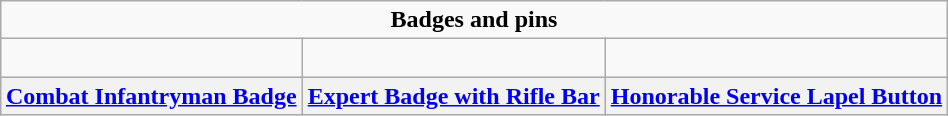<table class="wikitable" style="margin:1em auto; text-align:center;">
<tr>
<td style="text-align:center;" colspan="3"><strong>Badges and pins</strong></td>
</tr>
<tr>
<td></td>
<td><br></td>
<td></td>
</tr>
<tr>
<th><a href='#'>Combat Infantryman Badge</a></th>
<th><a href='#'>Expert Badge with Rifle Bar</a></th>
<th><a href='#'>Honorable Service Lapel Button</a></th>
</tr>
</table>
